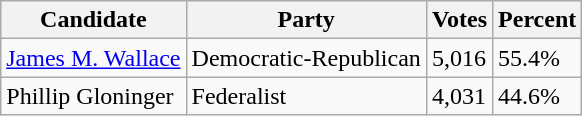<table class=wikitable>
<tr>
<th>Candidate</th>
<th>Party</th>
<th>Votes</th>
<th>Percent</th>
</tr>
<tr>
<td><a href='#'>James M. Wallace</a></td>
<td>Democratic-Republican</td>
<td>5,016</td>
<td>55.4%</td>
</tr>
<tr>
<td>Phillip Gloninger</td>
<td>Federalist</td>
<td>4,031</td>
<td>44.6%</td>
</tr>
</table>
